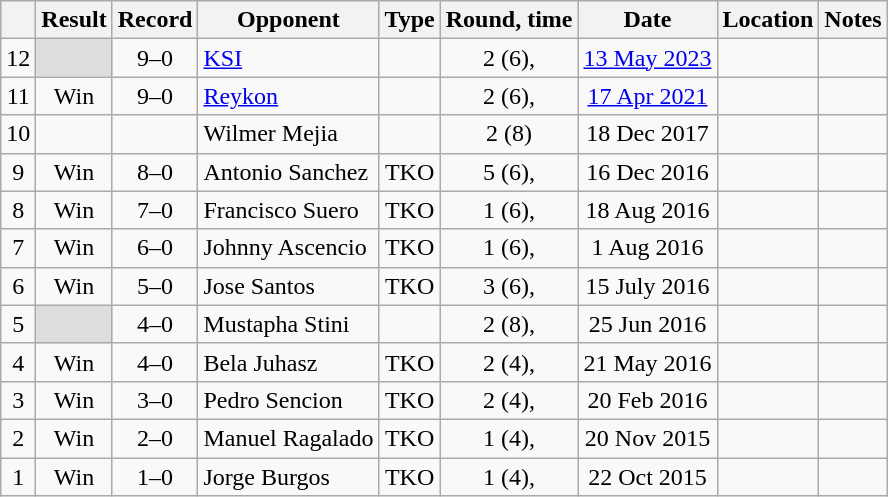<table class="wikitable" style="text-align:center">
<tr>
<th></th>
<th>Result</th>
<th>Record</th>
<th>Opponent</th>
<th>Type</th>
<th>Round, time</th>
<th>Date</th>
<th>Location</th>
<th>Notes</th>
</tr>
<tr>
<td>12</td>
<td style="background:#DDD"></td>
<td>9–0 </td>
<td style="text-align:left;"><a href='#'>KSI</a></td>
<td></td>
<td>2 (6), </td>
<td><a href='#'>13 May 2023</a></td>
<td style="text-align:left;"></td>
<td style="text-align:left;"></td>
</tr>
<tr>
<td>11</td>
<td>Win</td>
<td>9–0 </td>
<td style="text-align:left;"><a href='#'>Reykon</a></td>
<td></td>
<td>2 (6), </td>
<td><a href='#'>17 Apr 2021</a></td>
<td style="text-align:left;"></td>
<td style="text-align:left;"></td>
</tr>
<tr>
<td>10</td>
<td></td>
<td></td>
<td style="text-align:left;">Wilmer Mejia</td>
<td></td>
<td>2 (8)</td>
<td>18 Dec 2017</td>
<td style="text-align:left;"></td>
<td style="text-align:left;"></td>
</tr>
<tr>
<td>9</td>
<td>Win</td>
<td>8–0 </td>
<td style="text-align:left;">Antonio Sanchez</td>
<td>TKO</td>
<td>5 (6), </td>
<td>16 Dec 2016</td>
<td style="text-align:left;"></td>
<td style="text-align:left;"></td>
</tr>
<tr>
<td>8</td>
<td>Win</td>
<td>7–0 </td>
<td style="text-align:left;">Francisco Suero</td>
<td>TKO</td>
<td>1 (6), </td>
<td>18 Aug 2016</td>
<td style="text-align:left;"></td>
<td></td>
</tr>
<tr>
<td>7</td>
<td>Win</td>
<td>6–0 </td>
<td style="text-align:left;">Johnny Ascencio</td>
<td>TKO</td>
<td>1 (6), </td>
<td>1 Aug 2016</td>
<td style="text-align:left;"></td>
<td></td>
</tr>
<tr>
<td>6</td>
<td>Win</td>
<td>5–0 </td>
<td style="text-align:left;">Jose Santos</td>
<td>TKO</td>
<td>3 (6), </td>
<td>15 July 2016</td>
<td style="text-align:left;"></td>
<td></td>
</tr>
<tr>
<td>5</td>
<td style="background:#DDD"></td>
<td>4–0 </td>
<td style="text-align:left;">Mustapha Stini</td>
<td></td>
<td>2 (8), </td>
<td>25 Jun 2016</td>
<td style="text-align:left;"></td>
<td></td>
</tr>
<tr>
<td>4</td>
<td>Win</td>
<td>4–0</td>
<td style="text-align:left;">Bela Juhasz</td>
<td>TKO</td>
<td>2 (4), </td>
<td>21 May 2016</td>
<td style="text-align:left;"></td>
<td></td>
</tr>
<tr>
<td>3</td>
<td>Win</td>
<td>3–0</td>
<td style="text-align:left;">Pedro Sencion</td>
<td>TKO</td>
<td>2 (4), </td>
<td>20 Feb 2016</td>
<td style="text-align:left;"></td>
<td></td>
</tr>
<tr>
<td>2</td>
<td>Win</td>
<td>2–0</td>
<td style="text-align:left;">Manuel Ragalado</td>
<td>TKO</td>
<td>1 (4), </td>
<td>20 Nov 2015</td>
<td style="text-align:left;"></td>
<td></td>
</tr>
<tr>
<td>1</td>
<td>Win</td>
<td>1–0</td>
<td style="text-align:left;">Jorge Burgos</td>
<td>TKO</td>
<td>1 (4), </td>
<td>22 Oct 2015</td>
<td style="text-align:left;"></td>
<td></td>
</tr>
</table>
